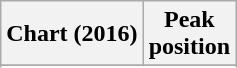<table class="wikitable sortable plainrowheaders" style="text-align:center">
<tr>
<th scope="col">Chart (2016)</th>
<th scope="col">Peak<br>position</th>
</tr>
<tr>
</tr>
<tr>
</tr>
<tr>
</tr>
<tr>
</tr>
<tr>
</tr>
</table>
